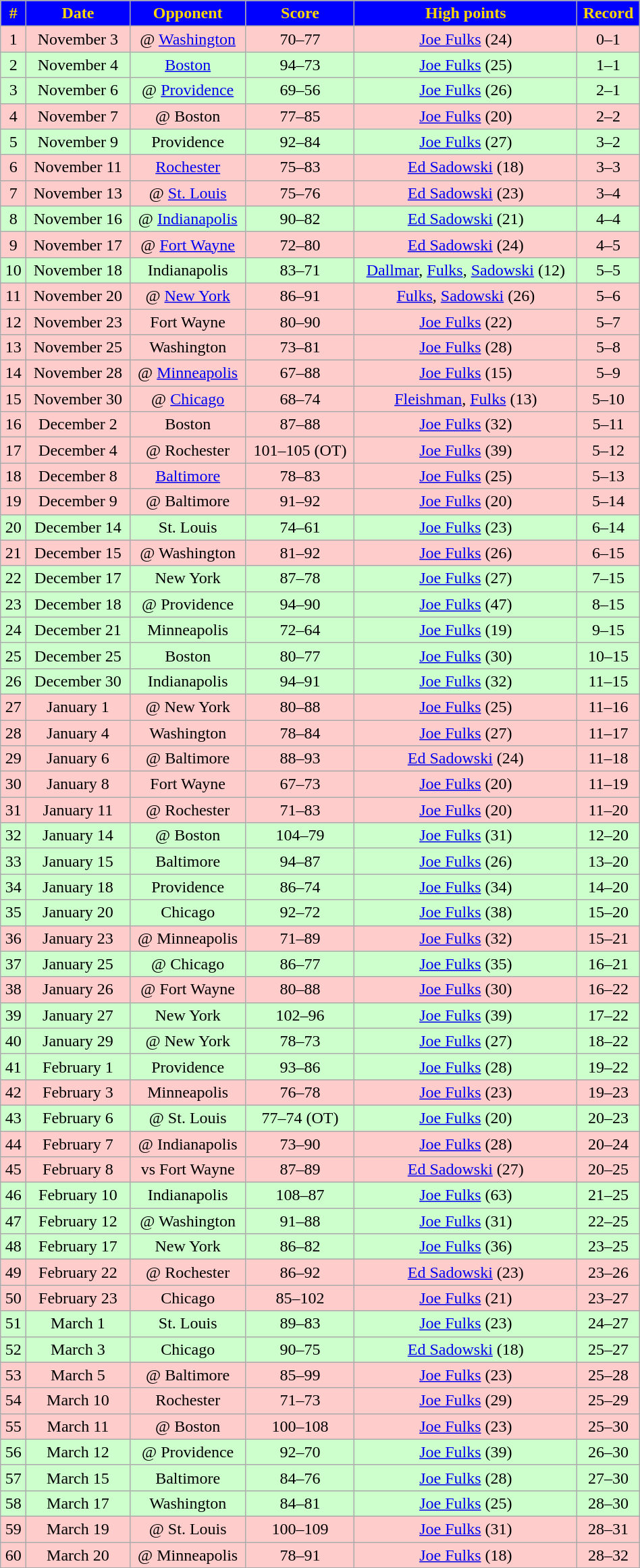<table class="wikitable" width="50%">
<tr align="center"  style="background:#0000FF;color:#FFD700;">
<td><strong>#</strong></td>
<td><strong>Date</strong></td>
<td><strong>Opponent</strong></td>
<td><strong>Score</strong></td>
<td><strong>High points</strong></td>
<td><strong>Record</strong></td>
</tr>
<tr align="center" bgcolor="ffcccc">
<td>1</td>
<td>November 3</td>
<td>@ <a href='#'>Washington</a></td>
<td>70–77</td>
<td><a href='#'>Joe Fulks</a> (24)</td>
<td>0–1</td>
</tr>
<tr align="center" bgcolor="ccffcc">
<td>2</td>
<td>November 4</td>
<td><a href='#'>Boston</a></td>
<td>94–73</td>
<td><a href='#'>Joe Fulks</a> (25)</td>
<td>1–1</td>
</tr>
<tr align="center" bgcolor="ccffcc">
<td>3</td>
<td>November 6</td>
<td>@ <a href='#'>Providence</a></td>
<td>69–56</td>
<td><a href='#'>Joe Fulks</a> (26)</td>
<td>2–1</td>
</tr>
<tr align="center" bgcolor="ffcccc">
<td>4</td>
<td>November 7</td>
<td>@ Boston</td>
<td>77–85</td>
<td><a href='#'>Joe Fulks</a> (20)</td>
<td>2–2</td>
</tr>
<tr align="center" bgcolor="ccffcc">
<td>5</td>
<td>November 9</td>
<td>Providence</td>
<td>92–84</td>
<td><a href='#'>Joe Fulks</a> (27)</td>
<td>3–2</td>
</tr>
<tr align="center" bgcolor="ffcccc">
<td>6</td>
<td>November 11</td>
<td><a href='#'>Rochester</a></td>
<td>75–83</td>
<td><a href='#'>Ed Sadowski</a> (18)</td>
<td>3–3</td>
</tr>
<tr align="center" bgcolor="ffcccc">
<td>7</td>
<td>November 13</td>
<td>@ <a href='#'>St. Louis</a></td>
<td>75–76</td>
<td><a href='#'>Ed Sadowski</a> (23)</td>
<td>3–4</td>
</tr>
<tr align="center" bgcolor="ccffcc">
<td>8</td>
<td>November 16</td>
<td>@ <a href='#'>Indianapolis</a></td>
<td>90–82</td>
<td><a href='#'>Ed Sadowski</a> (21)</td>
<td>4–4</td>
</tr>
<tr align="center" bgcolor="ffcccc">
<td>9</td>
<td>November 17</td>
<td>@ <a href='#'>Fort Wayne</a></td>
<td>72–80</td>
<td><a href='#'>Ed Sadowski</a> (24)</td>
<td>4–5</td>
</tr>
<tr align="center" bgcolor="ccffcc">
<td>10</td>
<td>November 18</td>
<td>Indianapolis</td>
<td>83–71</td>
<td><a href='#'>Dallmar</a>, <a href='#'>Fulks</a>, <a href='#'>Sadowski</a> (12)</td>
<td>5–5</td>
</tr>
<tr align="center" bgcolor="ffcccc">
<td>11</td>
<td>November 20</td>
<td>@ <a href='#'>New York</a></td>
<td>86–91</td>
<td><a href='#'>Fulks</a>, <a href='#'>Sadowski</a> (26)</td>
<td>5–6</td>
</tr>
<tr align="center" bgcolor="ffcccc">
<td>12</td>
<td>November 23</td>
<td>Fort Wayne</td>
<td>80–90</td>
<td><a href='#'>Joe Fulks</a> (22)</td>
<td>5–7</td>
</tr>
<tr align="center" bgcolor="ffcccc">
<td>13</td>
<td>November 25</td>
<td>Washington</td>
<td>73–81</td>
<td><a href='#'>Joe Fulks</a> (28)</td>
<td>5–8</td>
</tr>
<tr align="center" bgcolor="ffcccc">
<td>14</td>
<td>November 28</td>
<td>@ <a href='#'>Minneapolis</a></td>
<td>67–88</td>
<td><a href='#'>Joe Fulks</a> (15)</td>
<td>5–9</td>
</tr>
<tr align="center" bgcolor="ffcccc">
<td>15</td>
<td>November 30</td>
<td>@ <a href='#'>Chicago</a></td>
<td>68–74</td>
<td><a href='#'>Fleishman</a>, <a href='#'>Fulks</a> (13)</td>
<td>5–10</td>
</tr>
<tr align="center" bgcolor="ffcccc">
<td>16</td>
<td>December 2</td>
<td>Boston</td>
<td>87–88</td>
<td><a href='#'>Joe Fulks</a> (32)</td>
<td>5–11</td>
</tr>
<tr align="center" bgcolor="ffcccc">
<td>17</td>
<td>December 4</td>
<td>@ Rochester</td>
<td>101–105 (OT)</td>
<td><a href='#'>Joe Fulks</a> (39)</td>
<td>5–12</td>
</tr>
<tr align="center" bgcolor="ffcccc">
<td>18</td>
<td>December 8</td>
<td><a href='#'>Baltimore</a></td>
<td>78–83</td>
<td><a href='#'>Joe Fulks</a> (25)</td>
<td>5–13</td>
</tr>
<tr align="center" bgcolor="ffcccc">
<td>19</td>
<td>December 9</td>
<td>@ Baltimore</td>
<td>91–92</td>
<td><a href='#'>Joe Fulks</a> (20)</td>
<td>5–14</td>
</tr>
<tr align="center" bgcolor="ccffcc">
<td>20</td>
<td>December 14</td>
<td>St. Louis</td>
<td>74–61</td>
<td><a href='#'>Joe Fulks</a> (23)</td>
<td>6–14</td>
</tr>
<tr align="center" bgcolor="ffcccc">
<td>21</td>
<td>December 15</td>
<td>@ Washington</td>
<td>81–92</td>
<td><a href='#'>Joe Fulks</a> (26)</td>
<td>6–15</td>
</tr>
<tr align="center" bgcolor="ccffcc">
<td>22</td>
<td>December 17</td>
<td>New York</td>
<td>87–78</td>
<td><a href='#'>Joe Fulks</a> (27)</td>
<td>7–15</td>
</tr>
<tr align="center" bgcolor="ccffcc">
<td>23</td>
<td>December 18</td>
<td>@ Providence</td>
<td>94–90</td>
<td><a href='#'>Joe Fulks</a> (47)</td>
<td>8–15</td>
</tr>
<tr align="center" bgcolor="ccffcc">
<td>24</td>
<td>December 21</td>
<td>Minneapolis</td>
<td>72–64</td>
<td><a href='#'>Joe Fulks</a> (19)</td>
<td>9–15</td>
</tr>
<tr align="center" bgcolor="ccffcc">
<td>25</td>
<td>December 25</td>
<td>Boston</td>
<td>80–77</td>
<td><a href='#'>Joe Fulks</a> (30)</td>
<td>10–15</td>
</tr>
<tr align="center" bgcolor="ccffcc">
<td>26</td>
<td>December 30</td>
<td>Indianapolis</td>
<td>94–91</td>
<td><a href='#'>Joe Fulks</a> (32)</td>
<td>11–15</td>
</tr>
<tr align="center" bgcolor="ffcccc">
<td>27</td>
<td>January 1</td>
<td>@ New York</td>
<td>80–88</td>
<td><a href='#'>Joe Fulks</a> (25)</td>
<td>11–16</td>
</tr>
<tr align="center" bgcolor="ffcccc">
<td>28</td>
<td>January 4</td>
<td>Washington</td>
<td>78–84</td>
<td><a href='#'>Joe Fulks</a> (27)</td>
<td>11–17</td>
</tr>
<tr align="center" bgcolor="ffcccc">
<td>29</td>
<td>January 6</td>
<td>@ Baltimore</td>
<td>88–93</td>
<td><a href='#'>Ed Sadowski</a> (24)</td>
<td>11–18</td>
</tr>
<tr align="center" bgcolor="ffcccc">
<td>30</td>
<td>January 8</td>
<td>Fort Wayne</td>
<td>67–73</td>
<td><a href='#'>Joe Fulks</a> (20)</td>
<td>11–19</td>
</tr>
<tr align="center" bgcolor="ffcccc">
<td>31</td>
<td>January 11</td>
<td>@ Rochester</td>
<td>71–83</td>
<td><a href='#'>Joe Fulks</a> (20)</td>
<td>11–20</td>
</tr>
<tr align="center" bgcolor="ccffcc">
<td>32</td>
<td>January 14</td>
<td>@ Boston</td>
<td>104–79</td>
<td><a href='#'>Joe Fulks</a> (31)</td>
<td>12–20</td>
</tr>
<tr align="center" bgcolor="ccffcc">
<td>33</td>
<td>January 15</td>
<td>Baltimore</td>
<td>94–87</td>
<td><a href='#'>Joe Fulks</a> (26)</td>
<td>13–20</td>
</tr>
<tr align="center" bgcolor="ccffcc">
<td>34</td>
<td>January 18</td>
<td>Providence</td>
<td>86–74</td>
<td><a href='#'>Joe Fulks</a> (34)</td>
<td>14–20</td>
</tr>
<tr align="center" bgcolor="ccffcc">
<td>35</td>
<td>January 20</td>
<td>Chicago</td>
<td>92–72</td>
<td><a href='#'>Joe Fulks</a> (38)</td>
<td>15–20</td>
</tr>
<tr align="center" bgcolor="ffcccc">
<td>36</td>
<td>January 23</td>
<td>@ Minneapolis</td>
<td>71–89</td>
<td><a href='#'>Joe Fulks</a> (32)</td>
<td>15–21</td>
</tr>
<tr align="center" bgcolor="ccffcc">
<td>37</td>
<td>January 25</td>
<td>@ Chicago</td>
<td>86–77</td>
<td><a href='#'>Joe Fulks</a> (35)</td>
<td>16–21</td>
</tr>
<tr align="center" bgcolor="ffcccc">
<td>38</td>
<td>January 26</td>
<td>@ Fort Wayne</td>
<td>80–88</td>
<td><a href='#'>Joe Fulks</a> (30)</td>
<td>16–22</td>
</tr>
<tr align="center" bgcolor="ccffcc">
<td>39</td>
<td>January 27</td>
<td>New York</td>
<td>102–96</td>
<td><a href='#'>Joe Fulks</a> (39)</td>
<td>17–22</td>
</tr>
<tr align="center" bgcolor="ccffcc">
<td>40</td>
<td>January 29</td>
<td>@ New York</td>
<td>78–73</td>
<td><a href='#'>Joe Fulks</a> (27)</td>
<td>18–22</td>
</tr>
<tr align="center" bgcolor="ccffcc">
<td>41</td>
<td>February 1</td>
<td>Providence</td>
<td>93–86</td>
<td><a href='#'>Joe Fulks</a> (28)</td>
<td>19–22</td>
</tr>
<tr align="center" bgcolor="ffcccc">
<td>42</td>
<td>February 3</td>
<td>Minneapolis</td>
<td>76–78</td>
<td><a href='#'>Joe Fulks</a> (23)</td>
<td>19–23</td>
</tr>
<tr align="center" bgcolor="ccffcc">
<td>43</td>
<td>February 6</td>
<td>@ St. Louis</td>
<td>77–74 (OT)</td>
<td><a href='#'>Joe Fulks</a> (20)</td>
<td>20–23</td>
</tr>
<tr align="center" bgcolor="ffcccc">
<td>44</td>
<td>February 7</td>
<td>@ Indianapolis</td>
<td>73–90</td>
<td><a href='#'>Joe Fulks</a> (28)</td>
<td>20–24</td>
</tr>
<tr align="center" bgcolor="ffcccc">
<td>45</td>
<td>February 8</td>
<td>vs Fort Wayne</td>
<td>87–89</td>
<td><a href='#'>Ed Sadowski</a> (27)</td>
<td>20–25</td>
</tr>
<tr align="center" bgcolor="ccffcc">
<td>46</td>
<td>February 10</td>
<td>Indianapolis</td>
<td>108–87</td>
<td><a href='#'>Joe Fulks</a> (63)</td>
<td>21–25</td>
</tr>
<tr align="center" bgcolor="ccffcc">
<td>47</td>
<td>February 12</td>
<td>@ Washington</td>
<td>91–88</td>
<td><a href='#'>Joe Fulks</a> (31)</td>
<td>22–25</td>
</tr>
<tr align="center" bgcolor="ccffcc">
<td>48</td>
<td>February 17</td>
<td>New York</td>
<td>86–82</td>
<td><a href='#'>Joe Fulks</a> (36)</td>
<td>23–25</td>
</tr>
<tr align="center" bgcolor="ffcccc">
<td>49</td>
<td>February 22</td>
<td>@ Rochester</td>
<td>86–92</td>
<td><a href='#'>Ed Sadowski</a> (23)</td>
<td>23–26</td>
</tr>
<tr align="center" bgcolor="ffcccc">
<td>50</td>
<td>February 23</td>
<td>Chicago</td>
<td>85–102</td>
<td><a href='#'>Joe Fulks</a> (21)</td>
<td>23–27</td>
</tr>
<tr align="center" bgcolor="ccffcc">
<td>51</td>
<td>March 1</td>
<td>St. Louis</td>
<td>89–83</td>
<td><a href='#'>Joe Fulks</a> (23)</td>
<td>24–27</td>
</tr>
<tr align="center" bgcolor="ccffcc">
<td>52</td>
<td>March 3</td>
<td>Chicago</td>
<td>90–75</td>
<td><a href='#'>Ed Sadowski</a> (18)</td>
<td>25–27</td>
</tr>
<tr align="center" bgcolor="ffcccc">
<td>53</td>
<td>March 5</td>
<td>@ Baltimore</td>
<td>85–99</td>
<td><a href='#'>Joe Fulks</a> (23)</td>
<td>25–28</td>
</tr>
<tr align="center" bgcolor="ffcccc">
<td>54</td>
<td>March 10</td>
<td>Rochester</td>
<td>71–73</td>
<td><a href='#'>Joe Fulks</a> (29)</td>
<td>25–29</td>
</tr>
<tr align="center" bgcolor="ffcccc">
<td>55</td>
<td>March 11</td>
<td>@ Boston</td>
<td>100–108</td>
<td><a href='#'>Joe Fulks</a> (23)</td>
<td>25–30</td>
</tr>
<tr align="center" bgcolor="ccffcc">
<td>56</td>
<td>March 12</td>
<td>@ Providence</td>
<td>92–70</td>
<td><a href='#'>Joe Fulks</a> (39)</td>
<td>26–30</td>
</tr>
<tr align="center" bgcolor="ccffcc">
<td>57</td>
<td>March 15</td>
<td>Baltimore</td>
<td>84–76</td>
<td><a href='#'>Joe Fulks</a> (28)</td>
<td>27–30</td>
</tr>
<tr align="center" bgcolor="ccffcc">
<td>58</td>
<td>March 17</td>
<td>Washington</td>
<td>84–81</td>
<td><a href='#'>Joe Fulks</a> (25)</td>
<td>28–30</td>
</tr>
<tr align="center" bgcolor="ffcccc">
<td>59</td>
<td>March 19</td>
<td>@ St. Louis</td>
<td>100–109</td>
<td><a href='#'>Joe Fulks</a> (31)</td>
<td>28–31</td>
</tr>
<tr align="center" bgcolor="ffcccc">
<td>60</td>
<td>March 20</td>
<td>@ Minneapolis</td>
<td>78–91</td>
<td><a href='#'>Joe Fulks</a> (18)</td>
<td>28–32</td>
</tr>
</table>
